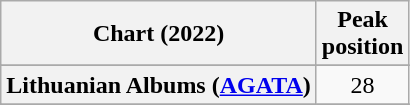<table class="wikitable sortable plainrowheaders" style="text-align:center">
<tr>
<th scope="col">Chart (2022)</th>
<th scope="col">Peak<br>position</th>
</tr>
<tr>
</tr>
<tr>
</tr>
<tr>
</tr>
<tr>
</tr>
<tr>
</tr>
<tr>
</tr>
<tr>
</tr>
<tr>
</tr>
<tr>
</tr>
<tr>
</tr>
<tr>
<th scope="row">Lithuanian Albums (<a href='#'>AGATA</a>)</th>
<td>28</td>
</tr>
<tr>
</tr>
<tr>
</tr>
<tr>
</tr>
<tr>
</tr>
<tr>
</tr>
<tr>
</tr>
<tr>
</tr>
<tr>
</tr>
<tr>
</tr>
<tr>
</tr>
</table>
